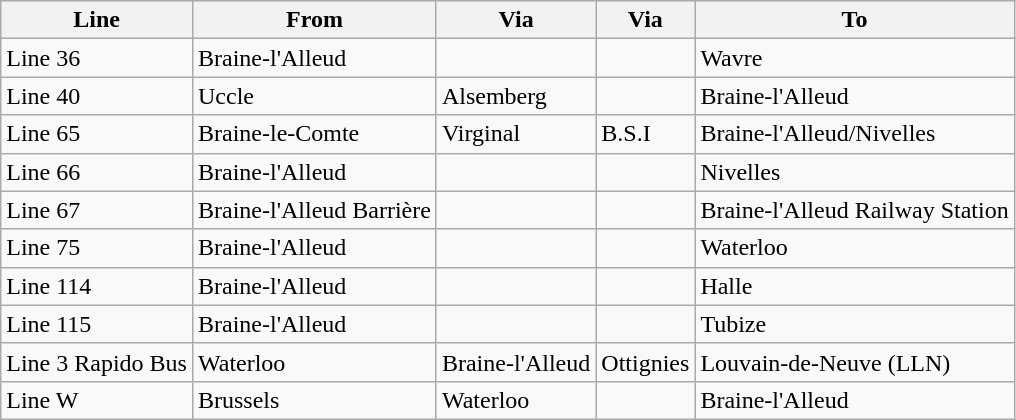<table class="wikitable">
<tr>
<th>Line</th>
<th>From</th>
<th>Via</th>
<th>Via</th>
<th>To</th>
</tr>
<tr>
<td>Line 36</td>
<td>Braine-l'Alleud</td>
<td></td>
<td></td>
<td>Wavre</td>
</tr>
<tr>
<td>Line 40</td>
<td>Uccle</td>
<td>Alsemberg</td>
<td></td>
<td>Braine-l'Alleud</td>
</tr>
<tr>
<td>Line 65</td>
<td>Braine-le-Comte</td>
<td>Virginal</td>
<td>B.S.I</td>
<td>Braine-l'Alleud/Nivelles</td>
</tr>
<tr>
<td>Line 66</td>
<td>Braine-l'Alleud</td>
<td></td>
<td></td>
<td>Nivelles</td>
</tr>
<tr>
<td>Line 67</td>
<td>Braine-l'Alleud Barrière</td>
<td></td>
<td></td>
<td>Braine-l'Alleud Railway Station</td>
</tr>
<tr>
<td>Line 75</td>
<td>Braine-l'Alleud</td>
<td></td>
<td></td>
<td>Waterloo</td>
</tr>
<tr>
<td>Line 114</td>
<td>Braine-l'Alleud</td>
<td></td>
<td></td>
<td>Halle</td>
</tr>
<tr>
<td>Line 115</td>
<td>Braine-l'Alleud</td>
<td></td>
<td></td>
<td>Tubize</td>
</tr>
<tr>
<td>Line 3 Rapido Bus</td>
<td>Waterloo</td>
<td>Braine-l'Alleud</td>
<td>Ottignies</td>
<td>Louvain-de-Neuve (LLN)</td>
</tr>
<tr>
<td>Line W</td>
<td>Brussels</td>
<td>Waterloo</td>
<td></td>
<td>Braine-l'Alleud</td>
</tr>
</table>
